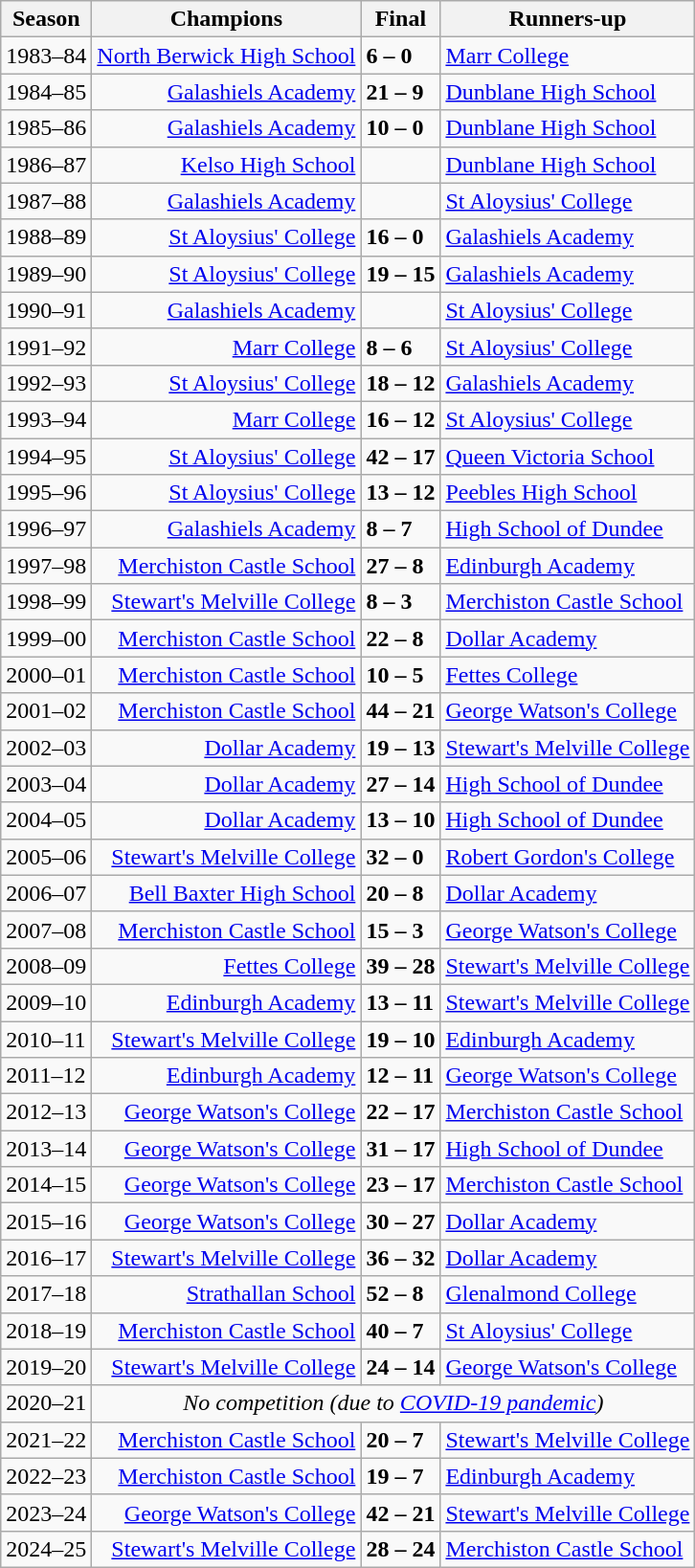<table class="wikitable sortable">
<tr>
<th>Season</th>
<th>Champions</th>
<th>Final</th>
<th>Runners-up</th>
</tr>
<tr>
<td>1983–84</td>
<td style="text-align:right;"><a href='#'>North Berwick High School</a></td>
<td><strong> 6 – 0 </strong></td>
<td><a href='#'>Marr College</a></td>
</tr>
<tr>
<td>1984–85</td>
<td style="text-align:right;"><a href='#'>Galashiels Academy</a></td>
<td><strong> 21 – 9 </strong></td>
<td><a href='#'>Dunblane High School</a></td>
</tr>
<tr>
<td>1985–86</td>
<td style="text-align:right;"><a href='#'>Galashiels Academy</a></td>
<td><strong> 10 – 0 </strong></td>
<td><a href='#'>Dunblane High School</a></td>
</tr>
<tr>
<td>1986–87</td>
<td style="text-align:right;"><a href='#'>Kelso High School</a></td>
<td></td>
<td><a href='#'>Dunblane High School</a></td>
</tr>
<tr>
<td>1987–88</td>
<td style="text-align:right;"><a href='#'>Galashiels Academy</a></td>
<td></td>
<td><a href='#'>St Aloysius' College</a></td>
</tr>
<tr>
<td>1988–89</td>
<td style="text-align:right;"><a href='#'>St Aloysius' College</a></td>
<td><strong> 16 – 0 </strong></td>
<td><a href='#'>Galashiels Academy</a></td>
</tr>
<tr>
<td>1989–90</td>
<td style="text-align:right;"><a href='#'>St Aloysius' College</a></td>
<td><strong> 19 – 15 </strong></td>
<td><a href='#'>Galashiels Academy</a></td>
</tr>
<tr>
<td>1990–91</td>
<td style="text-align:right;"><a href='#'>Galashiels Academy</a></td>
<td></td>
<td><a href='#'>St Aloysius' College</a></td>
</tr>
<tr>
<td>1991–92</td>
<td style="text-align:right;"><a href='#'>Marr College</a></td>
<td><strong> 8 – 6 </strong></td>
<td><a href='#'>St Aloysius' College</a></td>
</tr>
<tr>
<td>1992–93</td>
<td style="text-align:right;"><a href='#'>St Aloysius' College</a></td>
<td><strong> 18 – 12 </strong></td>
<td><a href='#'>Galashiels Academy</a></td>
</tr>
<tr>
<td>1993–94</td>
<td style="text-align:right;"><a href='#'>Marr College</a></td>
<td><strong> 16 – 12 </strong></td>
<td><a href='#'>St Aloysius' College</a></td>
</tr>
<tr>
<td>1994–95</td>
<td style="text-align:right;"><a href='#'>St Aloysius' College</a></td>
<td><strong> 42 – 17 </strong></td>
<td><a href='#'>Queen Victoria School</a></td>
</tr>
<tr>
<td>1995–96</td>
<td style="text-align:right;"><a href='#'>St Aloysius' College</a></td>
<td><strong> 13 – 12 </strong></td>
<td><a href='#'>Peebles High School</a></td>
</tr>
<tr>
<td>1996–97</td>
<td style="text-align:right;"><a href='#'>Galashiels Academy</a></td>
<td><strong> 8 – 7 </strong></td>
<td><a href='#'>High School of Dundee</a></td>
</tr>
<tr>
<td>1997–98</td>
<td style="text-align:right;"><a href='#'>Merchiston Castle School</a></td>
<td><strong> 27 – 8 </strong></td>
<td><a href='#'>Edinburgh Academy</a></td>
</tr>
<tr>
<td>1998–99</td>
<td style="text-align:right;"><a href='#'>Stewart's Melville College</a></td>
<td><strong> 8 – 3 </strong></td>
<td><a href='#'>Merchiston Castle School</a></td>
</tr>
<tr>
<td>1999–00</td>
<td style="text-align:right;"><a href='#'>Merchiston Castle School</a></td>
<td><strong> 22 – 8 </strong></td>
<td><a href='#'>Dollar Academy</a></td>
</tr>
<tr>
<td>2000–01</td>
<td style="text-align:right;"><a href='#'>Merchiston Castle School</a></td>
<td><strong> 10 – 5 </strong></td>
<td><a href='#'>Fettes College</a></td>
</tr>
<tr>
<td>2001–02</td>
<td style="text-align:right;"><a href='#'>Merchiston Castle School</a></td>
<td><strong> 44 – 21 </strong></td>
<td><a href='#'>George Watson's College</a></td>
</tr>
<tr>
<td>2002–03</td>
<td style="text-align:right;"><a href='#'>Dollar Academy</a></td>
<td><strong> 19 – 13 </strong></td>
<td><a href='#'>Stewart's Melville College</a></td>
</tr>
<tr>
<td>2003–04</td>
<td style="text-align:right;"><a href='#'>Dollar Academy</a></td>
<td><strong> 27 – 14 </strong></td>
<td><a href='#'>High School of Dundee</a></td>
</tr>
<tr>
<td>2004–05</td>
<td style="text-align:right;"><a href='#'>Dollar Academy</a></td>
<td><strong> 13 – 10 </strong></td>
<td><a href='#'>High School of Dundee</a></td>
</tr>
<tr>
<td>2005–06</td>
<td style="text-align:right;"><a href='#'>Stewart's Melville College</a></td>
<td><strong> 32 – 0 </strong></td>
<td><a href='#'>Robert Gordon's College</a></td>
</tr>
<tr>
<td>2006–07</td>
<td style="text-align:right;"><a href='#'>Bell Baxter High School</a></td>
<td><strong> 20 – 8 </strong></td>
<td><a href='#'>Dollar Academy</a></td>
</tr>
<tr>
<td>2007–08</td>
<td style="text-align:right;"><a href='#'>Merchiston Castle School</a></td>
<td><strong> 15 – 3 </strong></td>
<td><a href='#'>George Watson's College</a></td>
</tr>
<tr>
<td>2008–09</td>
<td style="text-align:right;"><a href='#'>Fettes College</a></td>
<td><strong> 39 – 28 </strong></td>
<td><a href='#'>Stewart's Melville College</a></td>
</tr>
<tr>
<td>2009–10</td>
<td style="text-align:right;"><a href='#'>Edinburgh Academy</a></td>
<td><strong> 13 – 11 </strong></td>
<td><a href='#'>Stewart's Melville College</a></td>
</tr>
<tr>
<td>2010–11</td>
<td style="text-align:right;"><a href='#'>Stewart's Melville College</a></td>
<td><strong> 19 – 10 </strong></td>
<td><a href='#'>Edinburgh Academy</a></td>
</tr>
<tr>
<td>2011–12</td>
<td style="text-align:right;"><a href='#'>Edinburgh Academy</a></td>
<td><strong> 12 – 11 </strong></td>
<td><a href='#'>George Watson's College</a></td>
</tr>
<tr>
<td>2012–13</td>
<td style="text-align:right;"><a href='#'>George Watson's College</a></td>
<td><strong> 22 – 17 </strong></td>
<td><a href='#'>Merchiston Castle School</a></td>
</tr>
<tr>
<td>2013–14</td>
<td style="text-align:right;"><a href='#'>George Watson's College</a></td>
<td><strong> 31 – 17 </strong></td>
<td><a href='#'>High School of Dundee</a></td>
</tr>
<tr>
<td>2014–15</td>
<td style="text-align:right;"><a href='#'>George Watson's College</a></td>
<td><strong> 23 – 17 </strong></td>
<td><a href='#'>Merchiston Castle School</a></td>
</tr>
<tr>
<td>2015–16</td>
<td style="text-align:right;"><a href='#'>George Watson's College</a></td>
<td><strong> 30 – 27 </strong></td>
<td><a href='#'>Dollar Academy</a></td>
</tr>
<tr>
<td>2016–17</td>
<td style="text-align:right;"><a href='#'>Stewart's Melville College</a></td>
<td><strong> 36 – 32 </strong></td>
<td><a href='#'>Dollar Academy</a></td>
</tr>
<tr>
<td>2017–18</td>
<td style="text-align:right;"><a href='#'>Strathallan School</a></td>
<td><strong> 52 – 8 </strong></td>
<td><a href='#'>Glenalmond College</a></td>
</tr>
<tr>
<td>2018–19</td>
<td style="text-align:right;"><a href='#'>Merchiston Castle School</a></td>
<td><strong> 40 – 7 </strong></td>
<td><a href='#'>St Aloysius' College</a></td>
</tr>
<tr>
<td>2019–20</td>
<td style="text-align:right;"><a href='#'>Stewart's Melville College</a></td>
<td><strong> 24 – 14 </strong></td>
<td><a href='#'>George Watson's College</a></td>
</tr>
<tr>
<td>2020–21</td>
<td align="center" colspan="3"><em>No competition (due to <a href='#'>COVID-19 pandemic</a>)</em></td>
</tr>
<tr>
<td>2021–22</td>
<td style="text-align:right;"><a href='#'>Merchiston Castle School</a></td>
<td><strong> 20 – 7 </strong></td>
<td><a href='#'>Stewart's Melville College</a></td>
</tr>
<tr>
<td>2022–23</td>
<td style="text-align:right;"><a href='#'>Merchiston Castle School</a></td>
<td><strong> 19 – 7 </strong></td>
<td><a href='#'>Edinburgh Academy</a></td>
</tr>
<tr>
<td>2023–24</td>
<td style="text-align:right;"><a href='#'>George Watson's College</a></td>
<td><strong> 42 – 21 </strong></td>
<td><a href='#'>Stewart's Melville College</a></td>
</tr>
<tr>
<td>2024–25</td>
<td style="text-align:right;"><a href='#'>Stewart's Melville College</a></td>
<td><strong> 28 – 24 </strong></td>
<td><a href='#'>Merchiston Castle School</a></td>
</tr>
</table>
